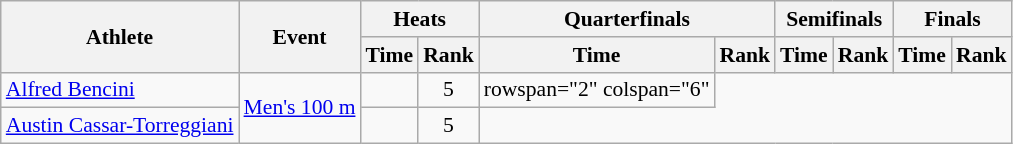<table class="wikitable" border="1" style="font-size:90%">
<tr>
<th rowspan="2">Athlete</th>
<th rowspan="2">Event</th>
<th colspan="2">Heats</th>
<th colspan="2">Quarterfinals</th>
<th colspan="2">Semifinals</th>
<th colspan="2">Finals</th>
</tr>
<tr>
<th>Time</th>
<th>Rank</th>
<th>Time</th>
<th>Rank</th>
<th>Time</th>
<th>Rank</th>
<th>Time</th>
<th>Rank</th>
</tr>
<tr align=center>
<td align=left><a href='#'>Alfred Bencini</a></td>
<td rowspan="2"><a href='#'>Men's 100 m</a></td>
<td align=center></td>
<td align=center>5</td>
<td>rowspan="2" colspan="6" </td>
</tr>
<tr align=center>
<td align=left><a href='#'>Austin Cassar-Torreggiani</a></td>
<td align=center></td>
<td align=center>5</td>
</tr>
</table>
